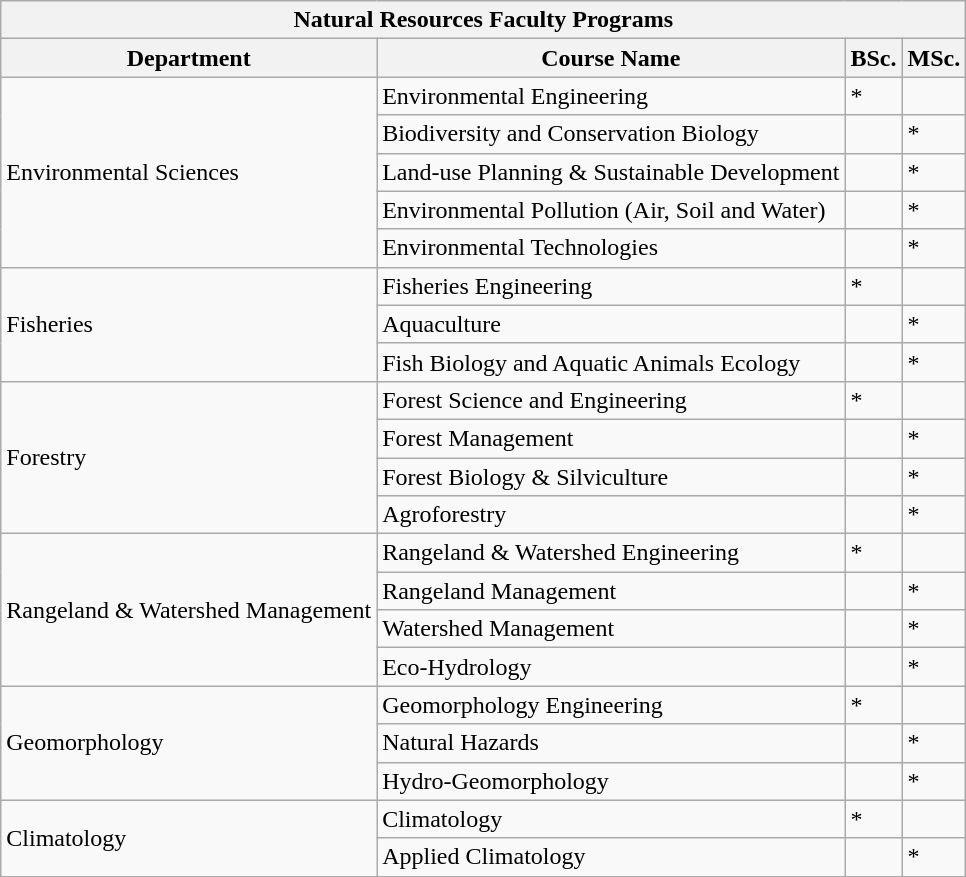<table class="wikitable">
<tr>
<th colspan="4">Natural Resources Faculty Programs</th>
</tr>
<tr>
<th>Department</th>
<th>Course Name</th>
<th>BSc.</th>
<th>MSc.</th>
</tr>
<tr>
<td rowspan="5">Environmental Sciences</td>
<td>Environmental Engineering</td>
<td>*</td>
<td></td>
</tr>
<tr>
<td>Biodiversity and Conservation Biology</td>
<td></td>
<td>*</td>
</tr>
<tr>
<td>Land-use Planning & Sustainable Development</td>
<td></td>
<td>*</td>
</tr>
<tr>
<td>Environmental Pollution (Air, Soil and Water)</td>
<td></td>
<td>*</td>
</tr>
<tr>
<td>Environmental Technologies</td>
<td></td>
<td>*</td>
</tr>
<tr>
<td rowspan="3">Fisheries</td>
<td>Fisheries Engineering</td>
<td>*</td>
<td></td>
</tr>
<tr>
<td>Aquaculture</td>
<td></td>
<td>*</td>
</tr>
<tr>
<td>Fish Biology and Aquatic Animals Ecology</td>
<td></td>
<td>*</td>
</tr>
<tr>
<td rowspan="4">Forestry</td>
<td>Forest Science and Engineering</td>
<td>*</td>
<td></td>
</tr>
<tr>
<td>Forest Management</td>
<td></td>
<td>*</td>
</tr>
<tr>
<td>Forest Biology & Silviculture</td>
<td></td>
<td>*</td>
</tr>
<tr>
<td>Agroforestry</td>
<td></td>
<td>*</td>
</tr>
<tr>
<td rowspan="4">Rangeland & Watershed Management</td>
<td>Rangeland & Watershed Engineering</td>
<td>*</td>
<td></td>
</tr>
<tr>
<td>Rangeland Management</td>
<td></td>
<td>*</td>
</tr>
<tr>
<td>Watershed Management</td>
<td></td>
<td>*</td>
</tr>
<tr>
<td>Eco-Hydrology</td>
<td></td>
<td>*</td>
</tr>
<tr>
<td rowspan="3">Geomorphology</td>
<td>Geomorphology Engineering</td>
<td>*</td>
<td></td>
</tr>
<tr>
<td>Natural Hazards</td>
<td></td>
<td>*</td>
</tr>
<tr>
<td>Hydro-Geomorphology</td>
<td></td>
<td>*</td>
</tr>
<tr>
<td rowspan="2">Climatology</td>
<td>Climatology</td>
<td>*</td>
<td></td>
</tr>
<tr>
<td>Applied Climatology</td>
<td></td>
<td>*</td>
</tr>
</table>
